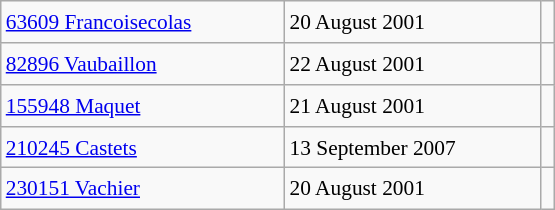<table class="wikitable" style="font-size: 89%; float: left; width: 26em; margin-right: 1em; height: 140px">
<tr>
<td><a href='#'>63609 Francoisecolas</a></td>
<td>20 August 2001</td>
<td></td>
</tr>
<tr>
<td><a href='#'>82896 Vaubaillon</a></td>
<td>22 August 2001</td>
<td></td>
</tr>
<tr>
<td><a href='#'>155948 Maquet</a></td>
<td>21 August 2001</td>
<td></td>
</tr>
<tr>
<td><a href='#'>210245 Castets</a></td>
<td>13 September 2007</td>
<td></td>
</tr>
<tr>
<td><a href='#'>230151 Vachier</a></td>
<td>20 August 2001</td>
<td></td>
</tr>
</table>
